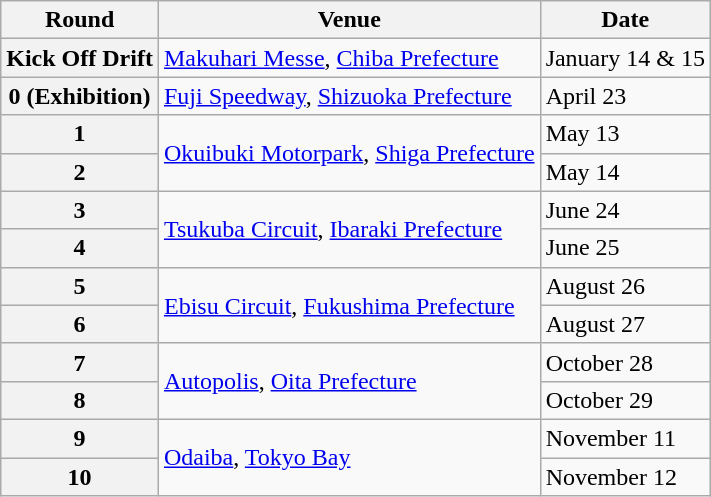<table class="wikitable">
<tr>
<th>Round</th>
<th>Venue</th>
<th>Date</th>
</tr>
<tr>
<th>Kick Off Drift</th>
<td><a href='#'>Makuhari Messe</a>, <a href='#'>Chiba Prefecture</a></td>
<td>January 14 & 15</td>
</tr>
<tr>
<th>0 (Exhibition)</th>
<td><a href='#'>Fuji Speedway</a>, <a href='#'>Shizuoka Prefecture</a></td>
<td>April 23</td>
</tr>
<tr>
<th>1</th>
<td rowspan="2"><a href='#'>Okuibuki Motorpark</a>, <a href='#'>Shiga Prefecture</a></td>
<td>May 13</td>
</tr>
<tr>
<th>2</th>
<td>May 14</td>
</tr>
<tr>
<th>3</th>
<td rowspan="2"><a href='#'>Tsukuba Circuit</a>, <a href='#'>Ibaraki Prefecture</a></td>
<td>June 24</td>
</tr>
<tr>
<th>4</th>
<td>June 25</td>
</tr>
<tr>
<th>5</th>
<td rowspan="2"><a href='#'>Ebisu Circuit</a>, <a href='#'>Fukushima Prefecture</a></td>
<td>August 26</td>
</tr>
<tr>
<th>6</th>
<td>August 27</td>
</tr>
<tr>
<th>7</th>
<td rowspan="2"><a href='#'>Autopolis</a>, <a href='#'>Oita Prefecture</a></td>
<td>October 28</td>
</tr>
<tr>
<th>8</th>
<td>October 29</td>
</tr>
<tr>
<th>9</th>
<td rowspan="2"><a href='#'>Odaiba</a>, <a href='#'>Tokyo Bay</a></td>
<td>November 11</td>
</tr>
<tr>
<th>10</th>
<td>November 12</td>
</tr>
</table>
